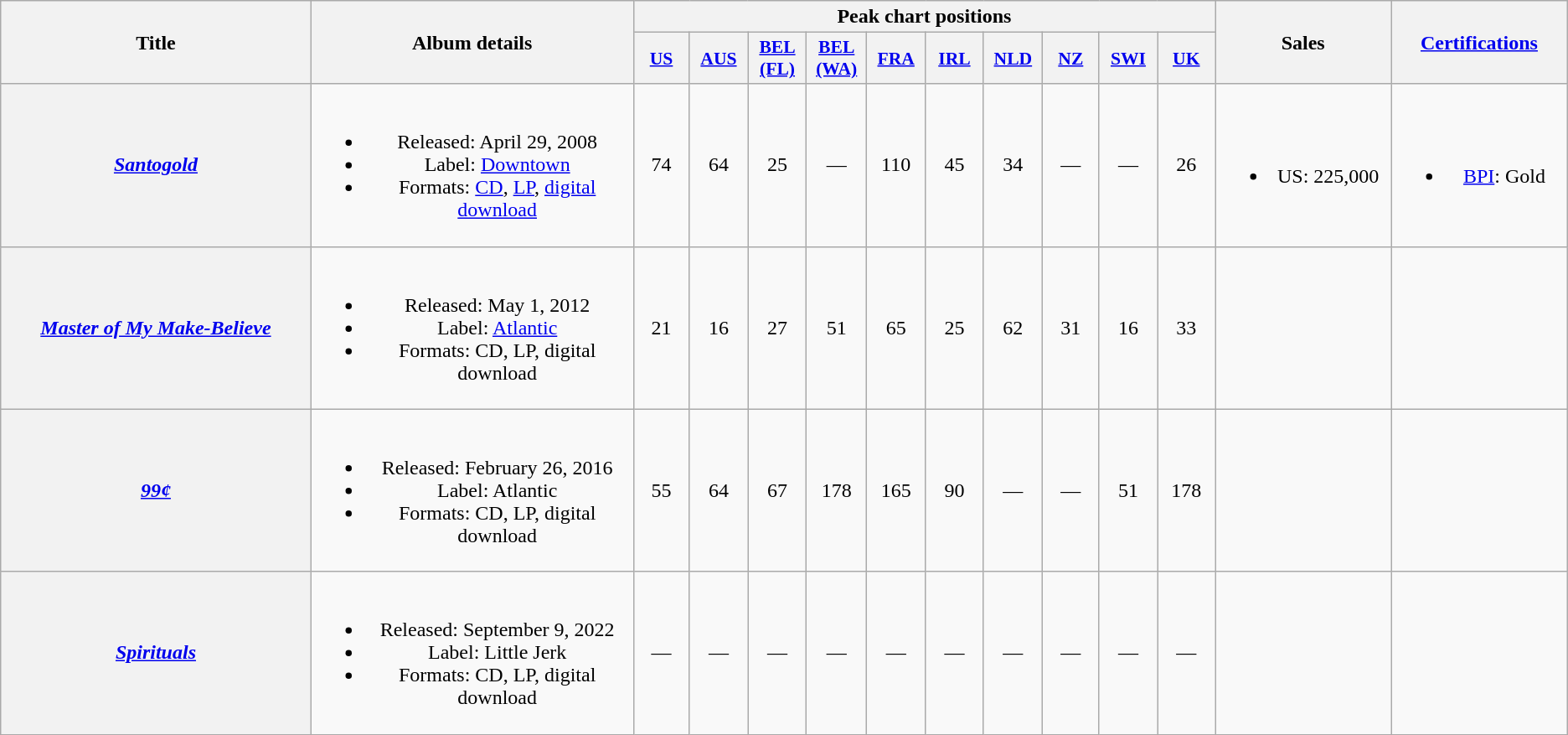<table class="wikitable plainrowheaders" style="text-align:center;">
<tr>
<th rowspan="2" style="width:18em;">Title</th>
<th rowspan="2" style="width:18em;">Album details</th>
<th colspan="10">Peak chart positions</th>
<th rowspan="2" style="width:9em;">Sales</th>
<th rowspan="2" style="width:9em;"><a href='#'>Certifications</a></th>
</tr>
<tr>
<th style="width:3em;font-size:90%"><a href='#'>US</a><br></th>
<th style="width:3em;font-size:90%"><a href='#'>AUS</a><br></th>
<th style="width:3em;font-size:90%"><a href='#'>BEL (FL)</a><br></th>
<th style="width:3em;font-size:90%"><a href='#'>BEL (WA)</a><br></th>
<th style="width:3em;font-size:90%"><a href='#'>FRA</a><br></th>
<th style="width:3em;font-size:90%"><a href='#'>IRL</a><br></th>
<th style="width:3em;font-size:90%"><a href='#'>NLD</a><br></th>
<th style="width:3em;font-size:90%"><a href='#'>NZ</a><br></th>
<th style="width:3em;font-size:90%"><a href='#'>SWI</a><br></th>
<th style="width:3em;font-size:90%"><a href='#'>UK</a><br></th>
</tr>
<tr>
<th scope="row"><em><a href='#'>Santogold</a></em></th>
<td><br><ul><li>Released: April 29, 2008</li><li>Label: <a href='#'>Downtown</a></li><li>Formats: <a href='#'>CD</a>, <a href='#'>LP</a>, <a href='#'>digital download</a></li></ul></td>
<td align="center">74</td>
<td align="center">64</td>
<td align="center">25</td>
<td align="center">—</td>
<td align="center">110</td>
<td align="center">45</td>
<td align="center">34</td>
<td align="center">—</td>
<td align="center">—</td>
<td align="center">26</td>
<td><br><ul><li>US: 225,000</li></ul></td>
<td><br><ul><li><a href='#'>BPI</a>: Gold</li></ul></td>
</tr>
<tr>
<th scope="row"><em><a href='#'>Master of My Make-Believe</a></em></th>
<td><br><ul><li>Released: May 1, 2012</li><li>Label: <a href='#'>Atlantic</a></li><li>Formats: CD, LP, digital download</li></ul></td>
<td align="center">21</td>
<td align="center">16</td>
<td align="center">27</td>
<td align="center">51</td>
<td align="center">65</td>
<td align="center">25</td>
<td align="center">62</td>
<td align="center">31</td>
<td align="center">16</td>
<td align="center">33</td>
<td></td>
<td></td>
</tr>
<tr>
<th scope="row"><em><a href='#'>99¢</a></em></th>
<td><br><ul><li>Released: February 26, 2016</li><li>Label: Atlantic</li><li>Formats: CD, LP, digital download</li></ul></td>
<td align="center">55</td>
<td align="center">64</td>
<td align="center">67</td>
<td align="center">178</td>
<td align="center">165</td>
<td align="center">90</td>
<td align="center">—</td>
<td align="center">—</td>
<td align="center">51</td>
<td align="center">178</td>
<td></td>
<td></td>
</tr>
<tr>
<th scope="row"><em><a href='#'>Spirituals</a></em></th>
<td><br><ul><li>Released: September 9, 2022</li><li>Label: Little Jerk</li><li>Formats: CD, LP, digital download</li></ul></td>
<td>—</td>
<td>—</td>
<td>—</td>
<td>—</td>
<td>—</td>
<td>—</td>
<td>—</td>
<td>—</td>
<td>—</td>
<td>—</td>
<td></td>
<td></td>
</tr>
</table>
